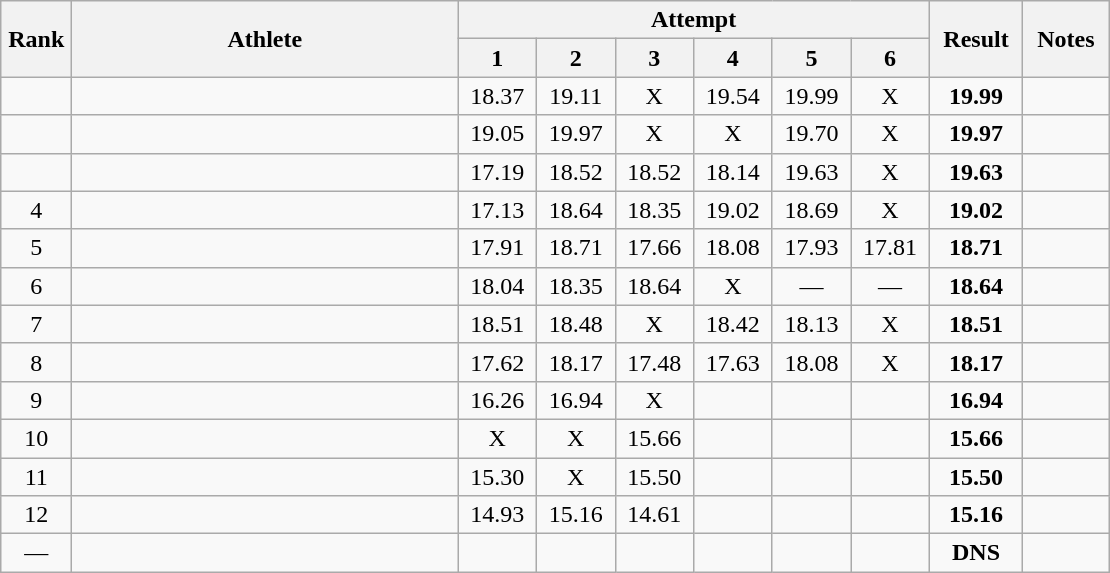<table class="wikitable" style="text-align:center">
<tr>
<th rowspan=2 width=40>Rank</th>
<th rowspan=2 width=250>Athlete</th>
<th colspan=6>Attempt</th>
<th rowspan=2 width=55>Result</th>
<th rowspan=2 width=50>Notes</th>
</tr>
<tr>
<th width=45>1</th>
<th width=45>2</th>
<th width=45>3</th>
<th width=45>4</th>
<th width=45>5</th>
<th width=45>6</th>
</tr>
<tr>
<td></td>
<td align=left></td>
<td>18.37</td>
<td>19.11</td>
<td>X</td>
<td>19.54</td>
<td>19.99</td>
<td>X</td>
<td><strong>19.99</strong></td>
<td></td>
</tr>
<tr>
<td></td>
<td align=left></td>
<td>19.05</td>
<td>19.97</td>
<td>X</td>
<td>X</td>
<td>19.70</td>
<td>X</td>
<td><strong>19.97</strong></td>
<td></td>
</tr>
<tr>
<td></td>
<td align=left></td>
<td>17.19</td>
<td>18.52</td>
<td>18.52</td>
<td>18.14</td>
<td>19.63</td>
<td>X</td>
<td><strong>19.63</strong></td>
<td></td>
</tr>
<tr>
<td>4</td>
<td align=left></td>
<td>17.13</td>
<td>18.64</td>
<td>18.35</td>
<td>19.02</td>
<td>18.69</td>
<td>X</td>
<td><strong>19.02</strong></td>
<td></td>
</tr>
<tr>
<td>5</td>
<td align=left></td>
<td>17.91</td>
<td>18.71</td>
<td>17.66</td>
<td>18.08</td>
<td>17.93</td>
<td>17.81</td>
<td><strong>18.71</strong></td>
<td></td>
</tr>
<tr>
<td>6</td>
<td align=left></td>
<td>18.04</td>
<td>18.35</td>
<td>18.64</td>
<td>X</td>
<td>—</td>
<td>—</td>
<td><strong>18.64</strong></td>
<td></td>
</tr>
<tr>
<td>7</td>
<td align=left></td>
<td>18.51</td>
<td>18.48</td>
<td>X</td>
<td>18.42</td>
<td>18.13</td>
<td>X</td>
<td><strong>18.51</strong></td>
<td></td>
</tr>
<tr>
<td>8</td>
<td align=left></td>
<td>17.62</td>
<td>18.17</td>
<td>17.48</td>
<td>17.63</td>
<td>18.08</td>
<td>X</td>
<td><strong>18.17</strong></td>
<td></td>
</tr>
<tr>
<td>9</td>
<td align=left></td>
<td>16.26</td>
<td>16.94</td>
<td>X</td>
<td></td>
<td></td>
<td></td>
<td><strong>16.94</strong></td>
<td></td>
</tr>
<tr>
<td>10</td>
<td align=left></td>
<td>X</td>
<td>X</td>
<td>15.66</td>
<td></td>
<td></td>
<td></td>
<td><strong>15.66</strong></td>
<td></td>
</tr>
<tr>
<td>11</td>
<td align=left></td>
<td>15.30</td>
<td>X</td>
<td>15.50</td>
<td></td>
<td></td>
<td></td>
<td><strong>15.50</strong></td>
<td></td>
</tr>
<tr>
<td>12</td>
<td align=left></td>
<td>14.93</td>
<td>15.16</td>
<td>14.61</td>
<td></td>
<td></td>
<td></td>
<td><strong>15.16</strong></td>
<td></td>
</tr>
<tr>
<td>—</td>
<td align=left></td>
<td></td>
<td></td>
<td></td>
<td></td>
<td></td>
<td></td>
<td><strong>DNS</strong></td>
<td></td>
</tr>
</table>
